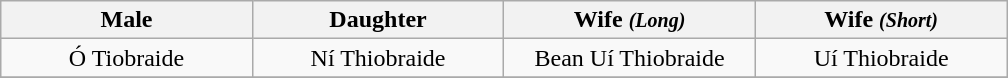<table class="wikitable" style="text-align:right">
<tr>
<th width=20%>Male</th>
<th width=20%>Daughter</th>
<th width=20%>Wife <em><small>(Long)</small></em></th>
<th width=20%>Wife <em><small>(Short)</small></em></th>
</tr>
<tr>
<td align="center">Ó Tiobraide</td>
<td align="center">Ní Thiobraide</td>
<td align="center">Bean Uí Thiobraide</td>
<td align="center">Uí Thiobraide</td>
</tr>
<tr>
</tr>
</table>
